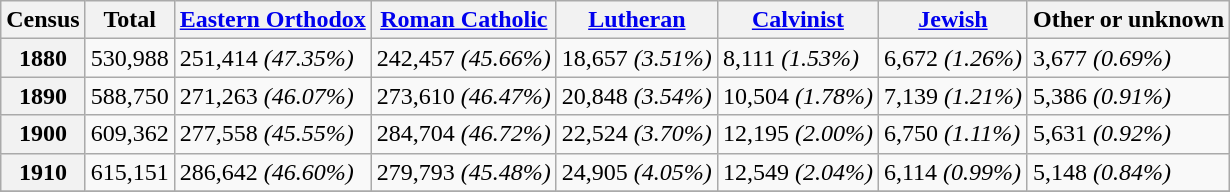<table class="wikitable">
<tr>
<th>Census</th>
<th>Total</th>
<th><a href='#'>Eastern Orthodox</a></th>
<th><a href='#'>Roman Catholic</a></th>
<th><a href='#'>Lutheran</a></th>
<th><a href='#'>Calvinist</a></th>
<th><a href='#'>Jewish</a></th>
<th>Other or unknown</th>
</tr>
<tr>
<th>1880</th>
<td>530,988</td>
<td>251,414 <em>(47.35%)</em></td>
<td>242,457 <em>(45.66%)</em></td>
<td>18,657 <em>(3.51%)</em></td>
<td>8,111 <em>(1.53%)</em></td>
<td>6,672 <em>(1.26%)</em></td>
<td>3,677 <em>(0.69%)</em></td>
</tr>
<tr>
<th>1890</th>
<td>588,750</td>
<td>271,263 <em>(46.07%)</em></td>
<td>273,610 <em>(46.47%)</em></td>
<td>20,848 <em>(3.54%)</em></td>
<td>10,504 <em>(1.78%)</em></td>
<td>7,139 <em>(1.21%)</em></td>
<td>5,386 <em>(0.91%)</em></td>
</tr>
<tr>
<th>1900</th>
<td>609,362</td>
<td>277,558 <em>(45.55%)</em></td>
<td>284,704 <em>(46.72%)</em></td>
<td>22,524 <em>(3.70%)</em></td>
<td>12,195 <em>(2.00%)</em></td>
<td>6,750 <em>(1.11%)</em></td>
<td>5,631 <em>(0.92%)</em></td>
</tr>
<tr>
<th>1910</th>
<td>615,151</td>
<td>286,642 <em>(46.60%)</em></td>
<td>279,793 <em>(45.48%)</em></td>
<td>24,905 <em>(4.05%)</em></td>
<td>12,549 <em>(2.04%)</em></td>
<td>6,114 <em>(0.99%)</em></td>
<td>5,148 <em>(0.84%)</em></td>
</tr>
<tr>
</tr>
</table>
